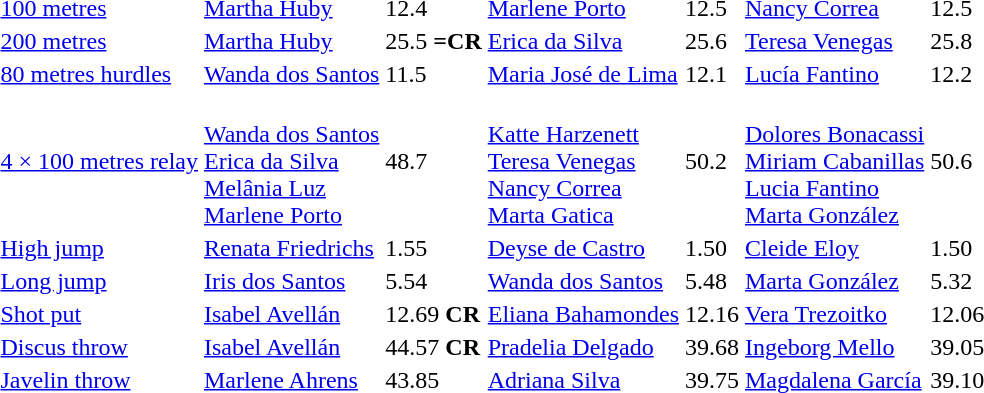<table>
<tr>
<td><a href='#'>100 metres</a></td>
<td><a href='#'>Martha Huby</a><br> </td>
<td>12.4</td>
<td><a href='#'>Marlene Porto</a><br> </td>
<td>12.5</td>
<td><a href='#'>Nancy Correa</a><br> </td>
<td>12.5</td>
</tr>
<tr>
<td><a href='#'>200 metres</a></td>
<td><a href='#'>Martha Huby</a><br> </td>
<td>25.5 <strong>=CR</strong></td>
<td><a href='#'>Erica da Silva</a><br> </td>
<td>25.6</td>
<td><a href='#'>Teresa Venegas</a><br> </td>
<td>25.8</td>
</tr>
<tr>
<td><a href='#'>80 metres hurdles</a></td>
<td><a href='#'>Wanda dos Santos</a><br> </td>
<td>11.5</td>
<td><a href='#'>Maria José de Lima</a><br> </td>
<td>12.1</td>
<td><a href='#'>Lucía Fantino</a><br> </td>
<td>12.2</td>
</tr>
<tr>
<td><a href='#'>4 × 100 metres relay</a></td>
<td><br><a href='#'>Wanda dos Santos</a><br><a href='#'>Erica da Silva</a><br><a href='#'>Melânia Luz</a><br><a href='#'>Marlene Porto</a></td>
<td>48.7</td>
<td><br><a href='#'>Katte Harzenett</a><br><a href='#'>Teresa Venegas</a><br><a href='#'>Nancy Correa</a><br><a href='#'>Marta Gatica</a></td>
<td>50.2</td>
<td><br><a href='#'>Dolores Bonacassi</a><br><a href='#'>Miriam Cabanillas</a><br><a href='#'>Lucia Fantino</a><br><a href='#'>Marta González</a></td>
<td>50.6</td>
</tr>
<tr>
<td><a href='#'>High jump</a></td>
<td><a href='#'>Renata Friedrichs</a><br> </td>
<td>1.55</td>
<td><a href='#'>Deyse de Castro</a><br> </td>
<td>1.50</td>
<td><a href='#'>Cleide Eloy</a><br> </td>
<td>1.50</td>
</tr>
<tr>
<td><a href='#'>Long jump</a></td>
<td><a href='#'>Iris dos Santos</a><br> </td>
<td>5.54</td>
<td><a href='#'>Wanda dos Santos</a><br> </td>
<td>5.48</td>
<td><a href='#'>Marta González</a><br> </td>
<td>5.32</td>
</tr>
<tr>
<td><a href='#'>Shot put</a></td>
<td><a href='#'>Isabel Avellán</a><br> </td>
<td>12.69 <strong>CR</strong></td>
<td><a href='#'>Eliana Bahamondes</a><br> </td>
<td>12.16</td>
<td><a href='#'>Vera Trezoitko</a><br> </td>
<td>12.06</td>
</tr>
<tr>
<td><a href='#'>Discus throw</a></td>
<td><a href='#'>Isabel Avellán</a><br> </td>
<td>44.57 <strong>CR</strong></td>
<td><a href='#'>Pradelia Delgado</a><br> </td>
<td>39.68</td>
<td><a href='#'>Ingeborg Mello</a><br> </td>
<td>39.05</td>
</tr>
<tr>
<td><a href='#'>Javelin throw</a></td>
<td><a href='#'>Marlene Ahrens</a><br> </td>
<td>43.85</td>
<td><a href='#'>Adriana Silva</a><br> </td>
<td>39.75</td>
<td><a href='#'>Magdalena García</a><br> </td>
<td>39.10</td>
</tr>
</table>
